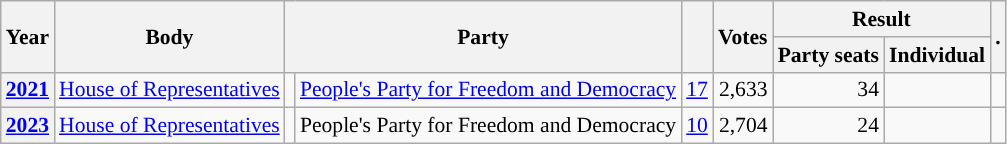<table class="wikitable plainrowheaders sortable" border=2 cellpadding=4 cellspacing=0 style="border: 1px #aaa solid; font-size: 90%; text-align:center;">
<tr>
<th scope="col" rowspan=2>Year</th>
<th scope="col" rowspan=2>Body</th>
<th scope="col" colspan=2 rowspan=2>Party</th>
<th scope="col" rowspan=2></th>
<th scope="col" rowspan=2>Votes</th>
<th scope="colgroup" colspan=2>Result</th>
<th scope="col" rowspan=2 class="unsortable">.</th>
</tr>
<tr>
<th scope="col">Party seats</th>
<th scope="col">Individual</th>
</tr>
<tr>
<th scope="row"><a href='#'>2021</a></th>
<td><a href='#'>House of Representatives</a></td>
<td style="background-color:"></td>
<td><a href='#'>People's Party for Freedom and Democracy</a></td>
<td style=text-align:right><a href='#'>17</a></td>
<td style=text-align:right>2,633</td>
<td style=text-align:right>34</td>
<td></td>
<td></td>
</tr>
<tr>
<th scope="row"><a href='#'>2023</a></th>
<td><a href='#'>House of Representatives</a></td>
<td style="background-color:"></td>
<td>People's Party for Freedom and Democracy</td>
<td style=text-align:right><a href='#'>10</a></td>
<td style=text-align:right>2,704</td>
<td style=text-align:right>24</td>
<td></td>
<td></td>
</tr>
</table>
